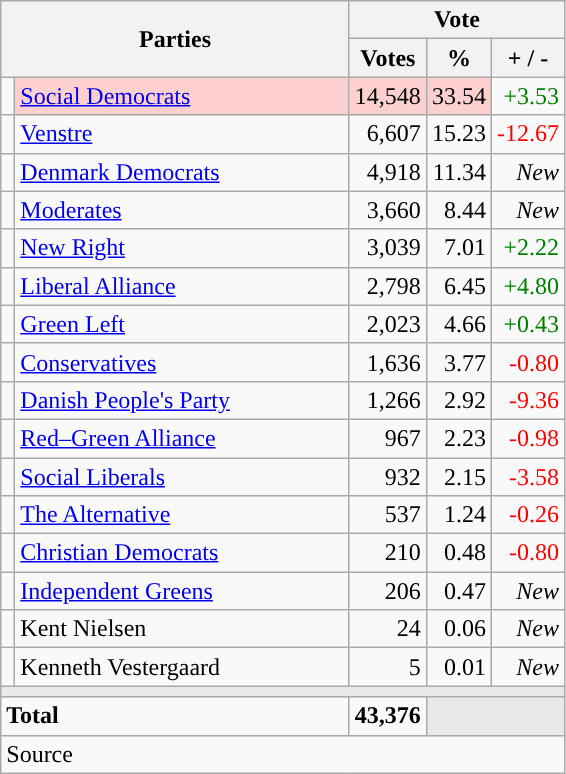<table class="wikitable" style="text-align:right;">
<tr>
<th style="text-align:centre;" rowspan="2" colspan="2" width="225">Parties</th>
<th colspan="3">Vote</th>
</tr>
<tr>
<th width="15">Votes</th>
<th width="15">%</th>
<th width="15">+ / -</th>
</tr>
<tr>
<td width="2" style="color:inherit;background:"></td>
<td bgcolor=#fbd0ce  align="left"><a href='#'>Social Democrats</a></td>
<td bgcolor=#fbd0ce>14,548</td>
<td bgcolor=#fbd0ce>33.54</td>
<td style=color:green;>+3.53</td>
</tr>
<tr>
<td width="2" style="color:inherit;background:"></td>
<td align="left"><a href='#'>Venstre</a></td>
<td>6,607</td>
<td>15.23</td>
<td style=color:red;>-12.67</td>
</tr>
<tr>
<td width="2" style="color:inherit;background:"></td>
<td align="left"><a href='#'>Denmark Democrats</a></td>
<td>4,918</td>
<td>11.34</td>
<td><em>New</em></td>
</tr>
<tr>
<td width="2" style="color:inherit;background:"></td>
<td align="left"><a href='#'>Moderates</a></td>
<td>3,660</td>
<td>8.44</td>
<td><em>New</em></td>
</tr>
<tr>
<td width="2" style="color:inherit;background:"></td>
<td align="left"><a href='#'>New Right</a></td>
<td>3,039</td>
<td>7.01</td>
<td style=color:green;>+2.22</td>
</tr>
<tr>
<td width="2" style="color:inherit;background:"></td>
<td align="left"><a href='#'>Liberal Alliance</a></td>
<td>2,798</td>
<td>6.45</td>
<td style=color:green;>+4.80</td>
</tr>
<tr>
<td width="2" style="color:inherit;background:"></td>
<td align="left"><a href='#'>Green Left</a></td>
<td>2,023</td>
<td>4.66</td>
<td style=color:green;>+0.43</td>
</tr>
<tr>
<td width="2" style="color:inherit;background:"></td>
<td align="left"><a href='#'>Conservatives</a></td>
<td>1,636</td>
<td>3.77</td>
<td style=color:red;>-0.80</td>
</tr>
<tr>
<td width="2" style="color:inherit;background:"></td>
<td align="left"><a href='#'>Danish People's Party</a></td>
<td>1,266</td>
<td>2.92</td>
<td style=color:red;>-9.36</td>
</tr>
<tr>
<td width="2" style="color:inherit;background:"></td>
<td align="left"><a href='#'>Red–Green Alliance</a></td>
<td>967</td>
<td>2.23</td>
<td style=color:red;>-0.98</td>
</tr>
<tr>
<td width="2" style="color:inherit;background:"></td>
<td align="left"><a href='#'>Social Liberals</a></td>
<td>932</td>
<td>2.15</td>
<td style=color:red;>-3.58</td>
</tr>
<tr>
<td width="2" style="color:inherit;background:"></td>
<td align="left"><a href='#'>The Alternative</a></td>
<td>537</td>
<td>1.24</td>
<td style=color:red;>-0.26</td>
</tr>
<tr>
<td width="2" style="color:inherit;background:"></td>
<td align="left"><a href='#'>Christian Democrats</a></td>
<td>210</td>
<td>0.48</td>
<td style=color:red;>-0.80</td>
</tr>
<tr>
<td width="2" style="color:inherit;background:"></td>
<td align="left"><a href='#'>Independent Greens</a></td>
<td>206</td>
<td>0.47</td>
<td><em>New</em></td>
</tr>
<tr>
<td width="2" style="color:inherit;background:"></td>
<td align="left">Kent Nielsen</td>
<td>24</td>
<td>0.06</td>
<td><em>New</em></td>
</tr>
<tr>
<td width="2" style="color:inherit;background:"></td>
<td align="left">Kenneth Vestergaard</td>
<td>5</td>
<td>0.01</td>
<td><em>New</em></td>
</tr>
<tr>
<td colspan="7" bgcolor="#E9E9E9"></td>
</tr>
<tr>
<td align="left" colspan="2"><strong>Total</strong></td>
<td><strong>43,376</strong></td>
<td bgcolor="#E9E9E9" colspan="2"></td>
</tr>
<tr>
<td align="left" colspan="6">Source</td>
</tr>
</table>
